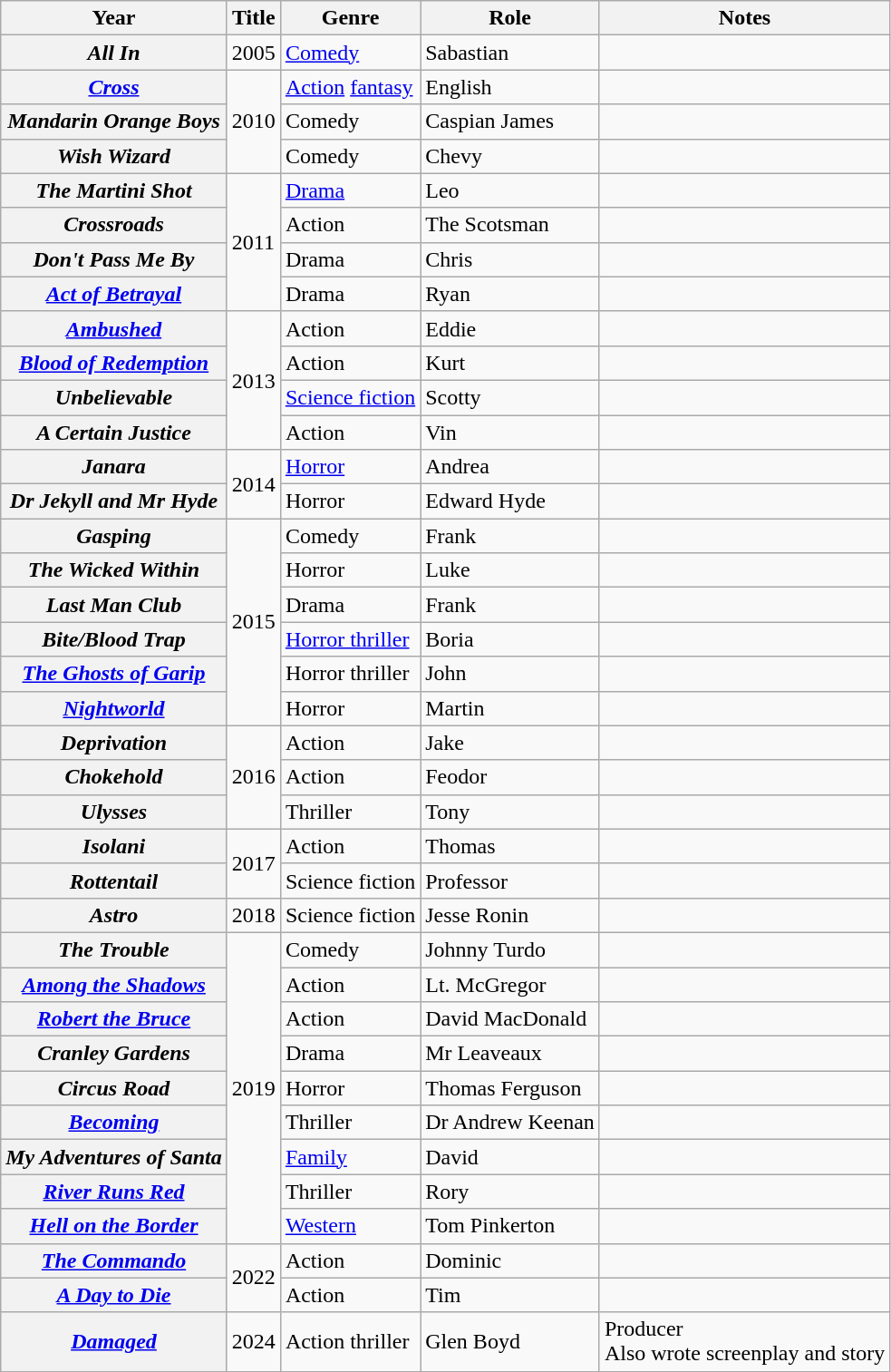<table class="wikitable plainrowheaders sortable">
<tr>
<th scope="col">Year</th>
<th scope="col">Title</th>
<th scope="col">Genre</th>
<th scope="col">Role</th>
<th scope="col" class="unsortable">Notes<br></th>
</tr>
<tr>
<th scope="row"><em>All In</em></th>
<td>2005</td>
<td><a href='#'>Comedy</a></td>
<td>Sabastian</td>
<td></td>
</tr>
<tr>
<th scope="row"><em><a href='#'>Cross</a></em></th>
<td rowspan="3">2010</td>
<td><a href='#'>Action</a> <a href='#'>fantasy</a></td>
<td>English</td>
<td></td>
</tr>
<tr>
<th scope="row"><em>Mandarin Orange Boys</em></th>
<td>Comedy</td>
<td>Caspian James</td>
<td></td>
</tr>
<tr>
<th scope="row"><em>Wish Wizard</em></th>
<td>Comedy</td>
<td>Chevy</td>
<td></td>
</tr>
<tr>
<th scope="row"><em>The Martini Shot</em></th>
<td rowspan="4">2011</td>
<td><a href='#'>Drama</a></td>
<td>Leo</td>
<td></td>
</tr>
<tr>
<th scope="row"><em>Crossroads</em></th>
<td>Action</td>
<td>The Scotsman</td>
<td></td>
</tr>
<tr>
<th scope="row"><em>Don't Pass Me By</em></th>
<td>Drama</td>
<td>Chris</td>
<td></td>
</tr>
<tr>
<th scope="row"><em><a href='#'>Act of Betrayal</a></em></th>
<td>Drama</td>
<td>Ryan</td>
<td></td>
</tr>
<tr>
<th scope="row"><em><a href='#'>Ambushed</a></em></th>
<td rowspan="4">2013</td>
<td>Action</td>
<td>Eddie</td>
<td></td>
</tr>
<tr>
<th scope="row"><em><a href='#'>Blood of Redemption</a></em></th>
<td>Action</td>
<td>Kurt</td>
<td></td>
</tr>
<tr>
<th scope="row"><em>Unbelievable</em></th>
<td><a href='#'>Science fiction</a></td>
<td>Scotty</td>
<td></td>
</tr>
<tr>
<th scope="row"><em>A Certain Justice</em></th>
<td>Action</td>
<td>Vin</td>
<td></td>
</tr>
<tr>
<th scope="row"><em>Janara</em></th>
<td rowspan="2">2014</td>
<td><a href='#'>Horror</a></td>
<td>Andrea</td>
<td></td>
</tr>
<tr>
<th scope="row"><em>Dr Jekyll and Mr Hyde</em></th>
<td>Horror</td>
<td>Edward Hyde</td>
<td></td>
</tr>
<tr>
<th scope="row"><em>Gasping</em></th>
<td rowspan="6 ">2015</td>
<td>Comedy</td>
<td>Frank</td>
<td></td>
</tr>
<tr>
<th scope="row"><em>The Wicked Within</em></th>
<td>Horror</td>
<td>Luke</td>
<td></td>
</tr>
<tr>
<th scope="row"><em>Last Man Club</em></th>
<td>Drama</td>
<td>Frank</td>
<td></td>
</tr>
<tr>
<th scope="row"><em>Bite/Blood Trap</em></th>
<td><a href='#'>Horror thriller</a></td>
<td>Boria</td>
<td></td>
</tr>
<tr>
<th scope="row"><em><a href='#'>The Ghosts of Garip</a></em></th>
<td>Horror thriller</td>
<td>John</td>
<td></td>
</tr>
<tr>
<th scope="row"><em><a href='#'>Nightworld</a></em></th>
<td>Horror</td>
<td>Martin</td>
<td></td>
</tr>
<tr>
<th scope="row"><em>Deprivation</em></th>
<td rowspan="3">2016</td>
<td>Action</td>
<td>Jake</td>
<td></td>
</tr>
<tr>
<th scope="row"><em>Chokehold</em></th>
<td>Action</td>
<td>Feodor</td>
<td></td>
</tr>
<tr>
<th scope="row"><em>Ulysses</em></th>
<td>Thriller</td>
<td>Tony</td>
<td></td>
</tr>
<tr>
<th scope="row"><em>Isolani</em></th>
<td rowspan="2">2017</td>
<td>Action</td>
<td>Thomas</td>
<td></td>
</tr>
<tr>
<th scope="row"><em>Rottentail</em></th>
<td>Science fiction</td>
<td>Professor</td>
<td></td>
</tr>
<tr>
<th scope="row"><em>Astro</em></th>
<td>2018</td>
<td>Science fiction</td>
<td>Jesse Ronin</td>
<td></td>
</tr>
<tr>
<th scope="row"><em>The Trouble</em></th>
<td rowspan="9">2019</td>
<td>Comedy</td>
<td>Johnny Turdo</td>
<td></td>
</tr>
<tr>
<th scope="row"><em><a href='#'>Among the Shadows</a></em></th>
<td>Action</td>
<td>Lt. McGregor</td>
<td></td>
</tr>
<tr>
<th scope="row"><em><a href='#'>Robert the Bruce</a></em></th>
<td>Action</td>
<td>David MacDonald</td>
<td></td>
</tr>
<tr>
<th scope="row"><em>Cranley Gardens </em></th>
<td>Drama</td>
<td>Mr Leaveaux</td>
<td></td>
</tr>
<tr>
<th scope="row"><em>Circus Road</em></th>
<td>Horror</td>
<td>Thomas Ferguson</td>
<td></td>
</tr>
<tr>
<th scope="row"><em><a href='#'>Becoming</a></em></th>
<td>Thriller</td>
<td>Dr Andrew Keenan</td>
<td></td>
</tr>
<tr>
<th scope="row"><em>My Adventures of Santa</em></th>
<td><a href='#'>Family</a></td>
<td>David</td>
<td></td>
</tr>
<tr>
<th scope="row"><em><a href='#'>River Runs Red</a></em></th>
<td>Thriller</td>
<td>Rory</td>
<td></td>
</tr>
<tr>
<th scope="row"><em><a href='#'>Hell on the Border</a></em></th>
<td><a href='#'>Western</a></td>
<td>Tom Pinkerton</td>
<td></td>
</tr>
<tr>
<th scope="row"><em><a href='#'>The Commando</a></em></th>
<td rowspan="2">2022</td>
<td>Action</td>
<td>Dominic</td>
<td></td>
</tr>
<tr>
<th scope="row"><em><a href='#'>A Day to Die</a></em></th>
<td>Action</td>
<td>Tim</td>
<td></td>
</tr>
<tr>
<th scope="row"><em><a href='#'>Damaged</a></em></th>
<td>2024</td>
<td>Action thriller</td>
<td>Glen Boyd</td>
<td>Producer<br>Also wrote screenplay and story</td>
</tr>
</table>
